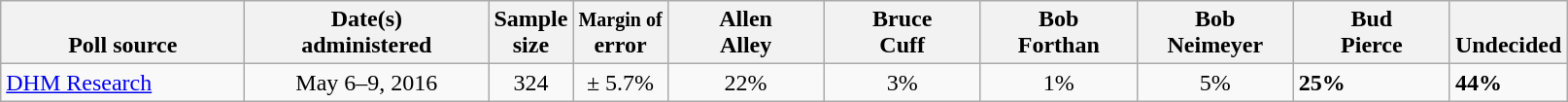<table class="wikitable">
<tr valign= bottom>
<th style="width:160px;">Poll source</th>
<th style="width:160px;">Date(s)<br>administered</th>
<th class=small>Sample<br>size</th>
<th><small>Margin of</small><br>error</th>
<th style="width:100px;">Allen<br>Alley</th>
<th style="width:100px;">Bruce<br>Cuff</th>
<th style="width:100px;">Bob<br>Forthan</th>
<th style="width:100px;">Bob<br>Neimeyer</th>
<th style="width:100px;">Bud<br>Pierce</th>
<th>Undecided</th>
</tr>
<tr>
<td><a href='#'>DHM Research</a></td>
<td align=center>May 6–9, 2016</td>
<td align=center>324</td>
<td align=center>± 5.7%</td>
<td align=center>22%</td>
<td align=center>3%</td>
<td align=center>1%</td>
<td align=center>5%</td>
<td><strong>25%</strong></td>
<td><strong>44%</strong></td>
</tr>
</table>
